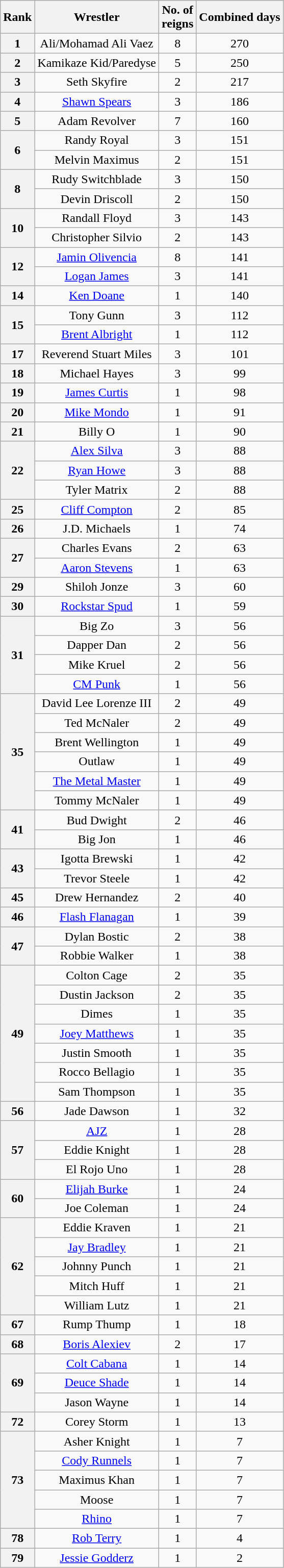<table class="wikitable sortable" style="text-align: center">
<tr>
<th>Rank</th>
<th>Wrestler</th>
<th>No. of<br>reigns</th>
<th>Combined days</th>
</tr>
<tr>
<th>1</th>
<td>Ali/Mohamad Ali Vaez</td>
<td>8</td>
<td>270</td>
</tr>
<tr>
<th>2</th>
<td>Kamikaze Kid/Paredyse</td>
<td>5</td>
<td>250</td>
</tr>
<tr>
<th>3</th>
<td>Seth Skyfire</td>
<td>2</td>
<td>217</td>
</tr>
<tr>
<th>4</th>
<td><a href='#'>Shawn Spears</a></td>
<td>3</td>
<td>186</td>
</tr>
<tr>
<th>5</th>
<td>Adam Revolver</td>
<td>7</td>
<td>160</td>
</tr>
<tr>
<th rowspan="2">6</th>
<td>Randy Royal</td>
<td>3</td>
<td>151</td>
</tr>
<tr>
<td>Melvin Maximus</td>
<td>2</td>
<td>151</td>
</tr>
<tr>
<th rowspan="2">8</th>
<td>Rudy Switchblade</td>
<td>3</td>
<td>150</td>
</tr>
<tr>
<td>Devin Driscoll</td>
<td>2</td>
<td>150</td>
</tr>
<tr>
<th rowspan="2">10</th>
<td>Randall Floyd</td>
<td>3</td>
<td>143</td>
</tr>
<tr>
<td>Christopher Silvio</td>
<td>2</td>
<td>143</td>
</tr>
<tr>
<th rowspan="2">12</th>
<td><a href='#'>Jamin Olivencia</a></td>
<td>8</td>
<td>141</td>
</tr>
<tr>
<td><a href='#'>Logan James</a></td>
<td>3</td>
<td>141</td>
</tr>
<tr>
<th>14</th>
<td><a href='#'>Ken Doane</a></td>
<td>1</td>
<td>140</td>
</tr>
<tr>
<th rowspan="2">15</th>
<td>Tony Gunn</td>
<td>3</td>
<td>112</td>
</tr>
<tr>
<td><a href='#'>Brent Albright</a></td>
<td>1</td>
<td>112</td>
</tr>
<tr>
<th>17</th>
<td>Reverend Stuart Miles</td>
<td>3</td>
<td>101</td>
</tr>
<tr>
<th>18</th>
<td>Michael Hayes</td>
<td>3</td>
<td>99</td>
</tr>
<tr>
<th>19</th>
<td><a href='#'>James Curtis</a></td>
<td>1</td>
<td>98</td>
</tr>
<tr>
<th>20</th>
<td><a href='#'>Mike Mondo</a></td>
<td>1</td>
<td>91</td>
</tr>
<tr>
<th>21</th>
<td>Billy O</td>
<td>1</td>
<td>90</td>
</tr>
<tr>
<th rowspan="3">22</th>
<td><a href='#'>Alex Silva</a></td>
<td>3</td>
<td>88</td>
</tr>
<tr>
<td><a href='#'>Ryan Howe</a></td>
<td>3</td>
<td>88</td>
</tr>
<tr>
<td>Tyler Matrix</td>
<td>2</td>
<td>88</td>
</tr>
<tr>
<th>25</th>
<td><a href='#'>Cliff Compton</a></td>
<td>2</td>
<td>85</td>
</tr>
<tr>
<th>26</th>
<td>J.D. Michaels</td>
<td>1</td>
<td>74</td>
</tr>
<tr>
<th rowspan="2">27</th>
<td>Charles Evans</td>
<td>2</td>
<td>63</td>
</tr>
<tr>
<td><a href='#'>Aaron Stevens</a></td>
<td>1</td>
<td>63</td>
</tr>
<tr>
<th>29</th>
<td>Shiloh Jonze</td>
<td>3</td>
<td>60</td>
</tr>
<tr>
<th>30</th>
<td><a href='#'>Rockstar Spud</a></td>
<td>1</td>
<td>59</td>
</tr>
<tr>
<th rowspan="4">31</th>
<td>Big Zo</td>
<td>3</td>
<td>56</td>
</tr>
<tr>
<td>Dapper Dan</td>
<td>2</td>
<td>56</td>
</tr>
<tr>
<td>Mike Kruel</td>
<td>2</td>
<td>56</td>
</tr>
<tr>
<td><a href='#'>CM Punk</a></td>
<td>1</td>
<td>56</td>
</tr>
<tr>
<th rowspan="6">35</th>
<td>David Lee Lorenze III</td>
<td>2</td>
<td>49</td>
</tr>
<tr>
<td>Ted McNaler</td>
<td>2</td>
<td>49</td>
</tr>
<tr>
<td>Brent Wellington</td>
<td>1</td>
<td>49</td>
</tr>
<tr>
<td>Outlaw</td>
<td>1</td>
<td>49</td>
</tr>
<tr>
<td><a href='#'>The Metal Master</a></td>
<td>1</td>
<td>49</td>
</tr>
<tr>
<td>Tommy McNaler</td>
<td>1</td>
<td>49</td>
</tr>
<tr>
<th rowspan="2">41</th>
<td>Bud Dwight</td>
<td>2</td>
<td>46</td>
</tr>
<tr>
<td>Big Jon</td>
<td>1</td>
<td>46</td>
</tr>
<tr>
<th rowspan="2">43</th>
<td>Igotta Brewski</td>
<td>1</td>
<td>42</td>
</tr>
<tr>
<td>Trevor Steele</td>
<td>1</td>
<td>42</td>
</tr>
<tr>
<th>45</th>
<td>Drew Hernandez</td>
<td>2</td>
<td>40</td>
</tr>
<tr>
<th>46</th>
<td><a href='#'>Flash Flanagan</a></td>
<td>1</td>
<td>39</td>
</tr>
<tr>
<th rowspan="2">47</th>
<td>Dylan Bostic</td>
<td>2</td>
<td>38</td>
</tr>
<tr>
<td>Robbie Walker</td>
<td>1</td>
<td>38</td>
</tr>
<tr>
<th rowspan="7">49</th>
<td>Colton Cage</td>
<td>2</td>
<td>35</td>
</tr>
<tr>
<td>Dustin Jackson</td>
<td>2</td>
<td>35</td>
</tr>
<tr>
<td>Dimes</td>
<td>1</td>
<td>35</td>
</tr>
<tr>
<td><a href='#'>Joey Matthews</a></td>
<td>1</td>
<td>35</td>
</tr>
<tr>
<td>Justin Smooth</td>
<td>1</td>
<td>35</td>
</tr>
<tr>
<td>Rocco Bellagio</td>
<td>1</td>
<td>35</td>
</tr>
<tr>
<td>Sam Thompson</td>
<td>1</td>
<td>35</td>
</tr>
<tr>
<th>56</th>
<td>Jade Dawson</td>
<td>1</td>
<td>32</td>
</tr>
<tr>
<th rowspan="3">57</th>
<td><a href='#'>AJZ</a></td>
<td>1</td>
<td>28</td>
</tr>
<tr>
<td>Eddie Knight</td>
<td>1</td>
<td>28</td>
</tr>
<tr>
<td>El Rojo Uno</td>
<td>1</td>
<td>28</td>
</tr>
<tr>
<th rowspan="2">60</th>
<td><a href='#'>Elijah Burke</a></td>
<td>1</td>
<td>24</td>
</tr>
<tr>
<td>Joe Coleman</td>
<td>1</td>
<td>24</td>
</tr>
<tr>
<th rowspan="5">62</th>
<td>Eddie Kraven</td>
<td>1</td>
<td>21</td>
</tr>
<tr>
<td><a href='#'>Jay Bradley</a></td>
<td>1</td>
<td>21</td>
</tr>
<tr>
<td>Johnny Punch</td>
<td>1</td>
<td>21</td>
</tr>
<tr>
<td>Mitch Huff</td>
<td>1</td>
<td>21</td>
</tr>
<tr>
<td>William Lutz</td>
<td>1</td>
<td>21</td>
</tr>
<tr>
<th>67</th>
<td>Rump Thump</td>
<td>1</td>
<td>18</td>
</tr>
<tr>
<th>68</th>
<td><a href='#'>Boris Alexiev</a></td>
<td>2</td>
<td>17</td>
</tr>
<tr>
<th rowspan="3">69</th>
<td><a href='#'>Colt Cabana</a></td>
<td>1</td>
<td>14</td>
</tr>
<tr>
<td><a href='#'>Deuce Shade</a></td>
<td>1</td>
<td>14</td>
</tr>
<tr>
<td>Jason Wayne</td>
<td>1</td>
<td>14</td>
</tr>
<tr>
<th>72</th>
<td>Corey Storm</td>
<td>1</td>
<td>13</td>
</tr>
<tr>
<th rowspan="5">73</th>
<td>Asher Knight</td>
<td>1</td>
<td>7</td>
</tr>
<tr>
<td><a href='#'>Cody Runnels</a></td>
<td>1</td>
<td>7</td>
</tr>
<tr>
<td>Maximus Khan</td>
<td>1</td>
<td>7</td>
</tr>
<tr>
<td>Moose</td>
<td>1</td>
<td>7</td>
</tr>
<tr>
<td><a href='#'>Rhino</a></td>
<td>1</td>
<td>7</td>
</tr>
<tr>
<th>78</th>
<td><a href='#'>Rob Terry</a></td>
<td>1</td>
<td>4</td>
</tr>
<tr>
<th>79</th>
<td><a href='#'>Jessie Godderz</a></td>
<td>1</td>
<td>2</td>
</tr>
</table>
